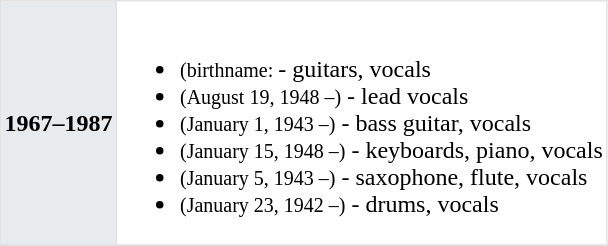<table class="toccolours" border=1 cellpadding=2 cellspacing=0 style="float: width: 265px; margin: 0 0 1em 1em; border-collapse: collapse; border: 1px solid #E2E2E2;">
<tr>
<th bgcolor="#E7EBEE">1967–1987</th>
<td><br><ul><li><small>(birthname: </small> - guitars, vocals</li><li><small>(August 19, 1948 –)</small> - lead vocals</li><li><small>(January 1, 1943 –)</small> - bass guitar, vocals</li><li><small>(January 15, 1948 –)</small> - keyboards, piano, vocals</li><li><small>(January 5, 1943 –)</small> - saxophone, flute, vocals</li><li><small>(January 23, 1942 –)</small> - drums, vocals</li></ul></td>
</tr>
<tr>
</tr>
</table>
